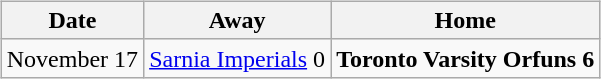<table cellspacing="10">
<tr>
<td valign="top"><br><table class="wikitable">
<tr>
<th>Date</th>
<th>Away</th>
<th>Home</th>
</tr>
<tr>
<td>November 17</td>
<td><a href='#'>Sarnia Imperials</a> 0</td>
<td><strong>Toronto Varsity Orfuns 6</strong></td>
</tr>
</table>
</td>
</tr>
</table>
